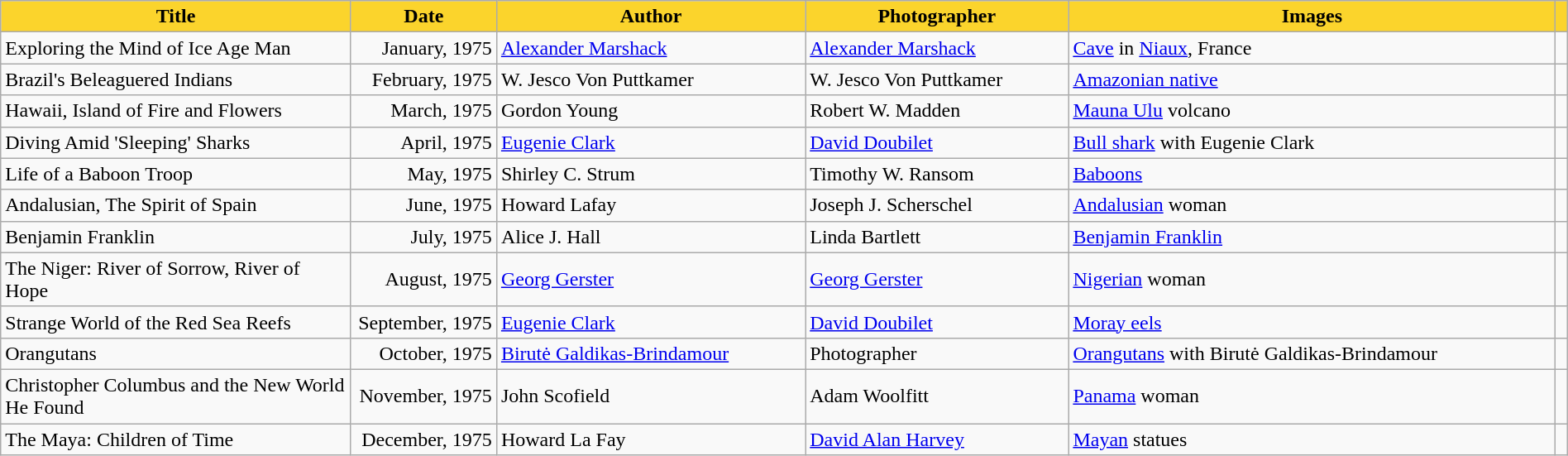<table class="wikitable" style="width:100%">
<tr>
<th scope="col" style="background-color:#fbd42c;" width=275px>Title</th>
<th scope="col" style="background-color:#fbd42c;" width=110>Date</th>
<th scope="col" style="background-color:#fbd42c;">Author</th>
<th scope="col" style="background-color:#fbd42c;">Photographer</th>
<th scope="col" style="background-color:#fbd42c;">Images</th>
<th scope="col" ! style="background-color:#fbd42c;"></th>
</tr>
<tr>
<td scope="row">Exploring the Mind of Ice Age Man</td>
<td style="text-align:right;">January, 1975</td>
<td><a href='#'>Alexander Marshack</a></td>
<td><a href='#'>Alexander Marshack</a></td>
<td><a href='#'>Cave</a> in <a href='#'>Niaux</a>, France</td>
<td></td>
</tr>
<tr>
<td scope="row">Brazil's Beleaguered Indians</td>
<td style="text-align:right;">February, 1975</td>
<td>W. Jesco Von Puttkamer</td>
<td>W. Jesco Von Puttkamer</td>
<td><a href='#'>Amazonian native</a></td>
<td></td>
</tr>
<tr>
<td scope="row">Hawaii, Island of Fire and Flowers</td>
<td style="text-align:right;">March, 1975</td>
<td>Gordon Young</td>
<td>Robert W. Madden</td>
<td><a href='#'>Mauna Ulu</a> volcano</td>
<td></td>
</tr>
<tr>
<td scope="row">Diving Amid 'Sleeping' Sharks</td>
<td style="text-align:right;">April, 1975</td>
<td><a href='#'>Eugenie Clark</a></td>
<td><a href='#'>David Doubilet</a></td>
<td><a href='#'>Bull shark</a> with Eugenie Clark</td>
<td></td>
</tr>
<tr>
<td scope="row">Life of a Baboon Troop</td>
<td style="text-align:right;">May, 1975</td>
<td>Shirley C. Strum</td>
<td>Timothy W. Ransom</td>
<td><a href='#'>Baboons</a></td>
<td></td>
</tr>
<tr>
<td scope="row">Andalusian, The Spirit of Spain</td>
<td style="text-align:right;">June, 1975</td>
<td>Howard Lafay</td>
<td>Joseph J. Scherschel</td>
<td><a href='#'>Andalusian</a> woman</td>
<td></td>
</tr>
<tr>
<td scope="row">Benjamin Franklin</td>
<td style="text-align:right;">July, 1975</td>
<td>Alice J. Hall</td>
<td>Linda Bartlett</td>
<td><a href='#'>Benjamin Franklin</a></td>
<td></td>
</tr>
<tr>
<td scope="row">The Niger: River of Sorrow, River of Hope</td>
<td style="text-align:right;">August, 1975</td>
<td><a href='#'>Georg Gerster</a></td>
<td><a href='#'>Georg Gerster</a></td>
<td><a href='#'>Nigerian</a> woman</td>
<td></td>
</tr>
<tr>
<td scope="row">Strange World of the Red Sea Reefs</td>
<td style="text-align:right;">September, 1975</td>
<td><a href='#'>Eugenie Clark</a></td>
<td><a href='#'>David Doubilet</a></td>
<td><a href='#'>Moray eels</a></td>
<td></td>
</tr>
<tr>
<td scope="row">Orangutans</td>
<td style="text-align:right;">October, 1975</td>
<td><a href='#'>Birutė Galdikas-Brindamour</a></td>
<td>Photographer</td>
<td><a href='#'>Orangutans</a> with Birutė Galdikas-Brindamour</td>
<td></td>
</tr>
<tr>
<td scope="row">Christopher Columbus and the New World He Found</td>
<td style="text-align:right;">November, 1975</td>
<td>John Scofield</td>
<td>Adam Woolfitt</td>
<td><a href='#'>Panama</a> woman</td>
<td></td>
</tr>
<tr>
<td scope="row">The Maya: Children of Time</td>
<td style="text-align:right;">December, 1975</td>
<td>Howard La Fay</td>
<td><a href='#'>David Alan Harvey</a></td>
<td><a href='#'>Mayan</a> statues</td>
<td></td>
</tr>
</table>
